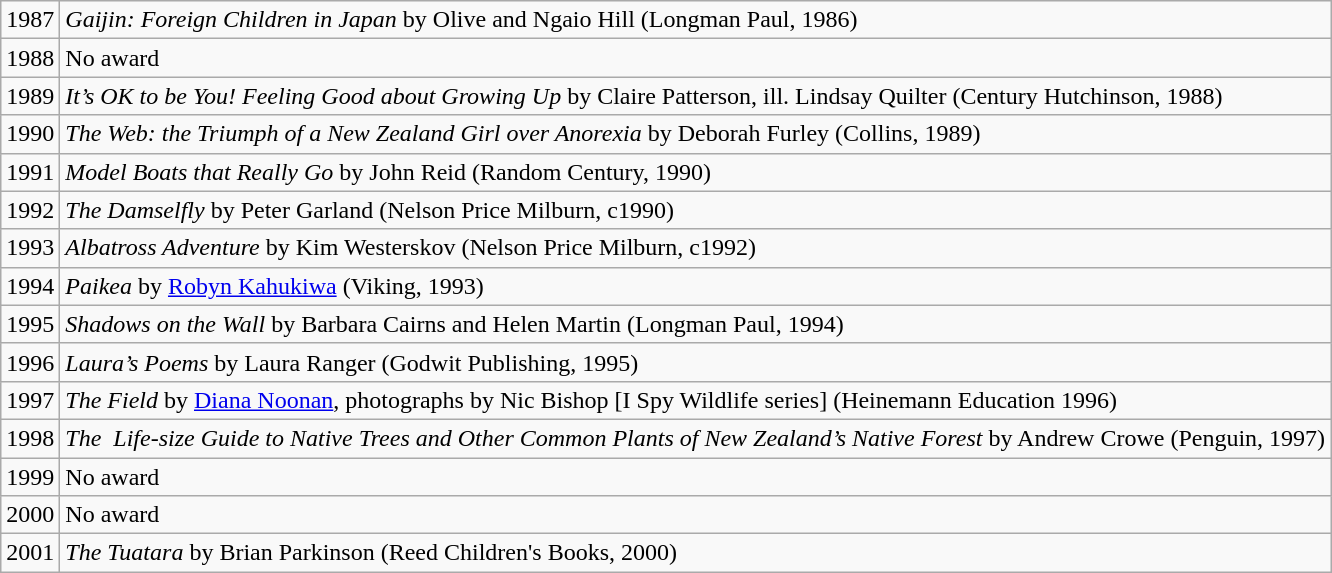<table class="wikitable">
<tr>
<td>1987</td>
<td><em>Gaijin: Foreign Children in Japan</em> by Olive and Ngaio Hill (Longman Paul, 1986)</td>
</tr>
<tr>
<td>1988</td>
<td>No award</td>
</tr>
<tr>
<td>1989</td>
<td><em>It’s OK to be You! Feeling Good about Growing Up</em> by Claire Patterson, ill. Lindsay Quilter (Century Hutchinson, 1988)</td>
</tr>
<tr>
<td>1990</td>
<td><em>The Web: the Triumph of a New Zealand Girl over Anorexia</em> by Deborah Furley (Collins, 1989)</td>
</tr>
<tr>
<td>1991</td>
<td><em>Model Boats that Really Go</em> by John Reid (Random Century, 1990)</td>
</tr>
<tr>
<td>1992</td>
<td><em>The Damselfly</em> by Peter Garland (Nelson Price Milburn, c1990)</td>
</tr>
<tr>
<td>1993</td>
<td><em>Albatross Adventure</em> by Kim Westerskov (Nelson Price Milburn, c1992)</td>
</tr>
<tr>
<td>1994</td>
<td><em>Paikea</em> by <a href='#'>Robyn Kahukiwa</a> (Viking, 1993)</td>
</tr>
<tr>
<td>1995</td>
<td><em>Shadows on the Wall</em> by Barbara Cairns and Helen Martin (Longman Paul, 1994)</td>
</tr>
<tr>
<td>1996</td>
<td><em>Laura’s Poems</em> by Laura Ranger (Godwit Publishing, 1995)</td>
</tr>
<tr>
<td>1997</td>
<td><em>The Field</em> by <a href='#'>Diana Noonan</a>, photographs by Nic Bishop [I Spy Wildlife series] (Heinemann Education 1996)</td>
</tr>
<tr>
<td>1998</td>
<td><em>The  Life-size Guide to Native Trees and Other Common Plants of New Zealand’s Native Forest</em> by Andrew Crowe (Penguin, 1997)</td>
</tr>
<tr>
<td>1999</td>
<td>No award</td>
</tr>
<tr>
<td>2000</td>
<td>No award</td>
</tr>
<tr>
<td>2001</td>
<td><em>The Tuatara</em> by Brian Parkinson (Reed Children's Books, 2000)</td>
</tr>
</table>
